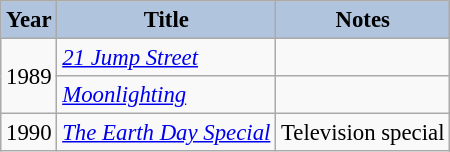<table class="wikitable" style="font-size:95%;">
<tr>
<th style="background:#B0C4DE;">Year</th>
<th style="background:#B0C4DE;">Title</th>
<th style="background:#B0C4DE;">Notes</th>
</tr>
<tr>
<td rowspan=2>1989</td>
<td><em><a href='#'>21 Jump Street</a></em></td>
<td></td>
</tr>
<tr>
<td><em><a href='#'>Moonlighting</a></em></td>
<td></td>
</tr>
<tr>
<td>1990</td>
<td><em><a href='#'>The Earth Day Special</a></em></td>
<td>Television special</td>
</tr>
</table>
